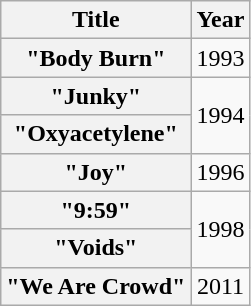<table class="wikitable plainrowheaders" style="text-align:center;">
<tr>
<th scope="col">Title</th>
<th scope="col">Year</th>
</tr>
<tr>
<th scope="row">"Body Burn"</th>
<td>1993</td>
</tr>
<tr>
<th scope="row">"Junky"</th>
<td rowspan="2">1994</td>
</tr>
<tr>
<th scope="row">"Oxyacetylene"</th>
</tr>
<tr>
<th scope="row">"Joy"</th>
<td>1996</td>
</tr>
<tr>
<th scope="row">"9:59"</th>
<td rowspan="2">1998</td>
</tr>
<tr>
<th scope="row">"Voids"</th>
</tr>
<tr>
<th scope="row">"We Are Crowd"</th>
<td>2011</td>
</tr>
</table>
